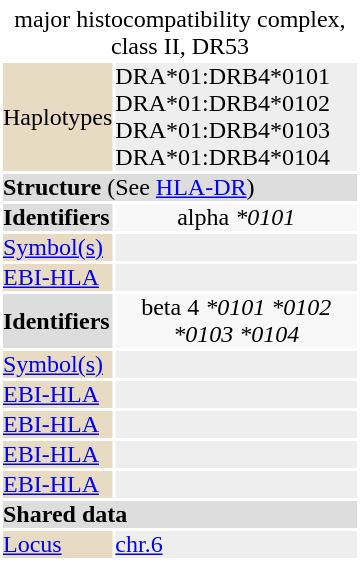<table id="drugInfoBox" style="float: right; clear: right; margin: 0 0 0.5em 1em; background: #ffffff;" class="toccolours" border=0 cellpadding=0 align=right width="240px">
<tr>
<td align="center" colspan="3"></td>
</tr>
<tr>
<td align="center" colspan="2"><div>major histocompatibility complex, class II, DR53</div></td>
</tr>
<tr>
<td bgcolor="#e7dcc3">Haplotypes</td>
<td bgcolor="#eeeeee">DRA*01:DRB4*0101 DRA*01:DRB4*0102 DRA*01:DRB4*0103 DRA*01:DRB4*0104</td>
</tr>
<tr>
<td colspan="2" bgcolor="#dddddd"><strong>Structure</strong> (See <a href='#'>HLA-DR</a>)</td>
</tr>
<tr style="background:#f8f8f8">
<td bgcolor="#dddddd"><strong>Identifiers</strong></td>
<td align="center"><div>alpha <em>*0101</em></div></td>
</tr>
<tr>
<td bgcolor="#e7dcc3"><a href='#'>Symbol(s)</a></td>
<td bgcolor="#eeeeee"></td>
</tr>
<tr>
<td bgcolor="#e7dcc3"><a href='#'>EBI-HLA</a></td>
<td bgcolor="#eeeeee"></td>
</tr>
<tr style="background:#f8f8f8">
<td bgcolor="#dddddd"><strong>Identifiers</strong></td>
<td align="center"><div>beta 4 <em>*0101</em> <em>*0102</em> <em>*0103</em> <em>*0104</em></div></td>
</tr>
<tr>
<td bgcolor="#e7dcc3"><a href='#'>Symbol(s)</a></td>
<td bgcolor="#eeeeee"></td>
</tr>
<tr>
<td bgcolor="#e7dcc3"><a href='#'>EBI-HLA</a></td>
<td bgcolor="#eeeeee"></td>
</tr>
<tr>
<td bgcolor="#e7dcc3"><a href='#'>EBI-HLA</a></td>
<td bgcolor="#eeeeee"></td>
</tr>
<tr>
<td bgcolor="#e7dcc3"><a href='#'>EBI-HLA</a></td>
<td bgcolor="#eeeeee"></td>
</tr>
<tr>
<td bgcolor="#e7dcc3"><a href='#'>EBI-HLA</a></td>
<td bgcolor="#eeeeee"></td>
</tr>
<tr>
<td colspan="2" bgcolor="#dddddd"><strong>Shared data</strong></td>
</tr>
<tr>
<td bgcolor="#e7dcc3"><a href='#'>Locus</a></td>
<td bgcolor="#eeeeee"><a href='#'>chr.6</a> <em></em></td>
</tr>
<tr>
</tr>
</table>
